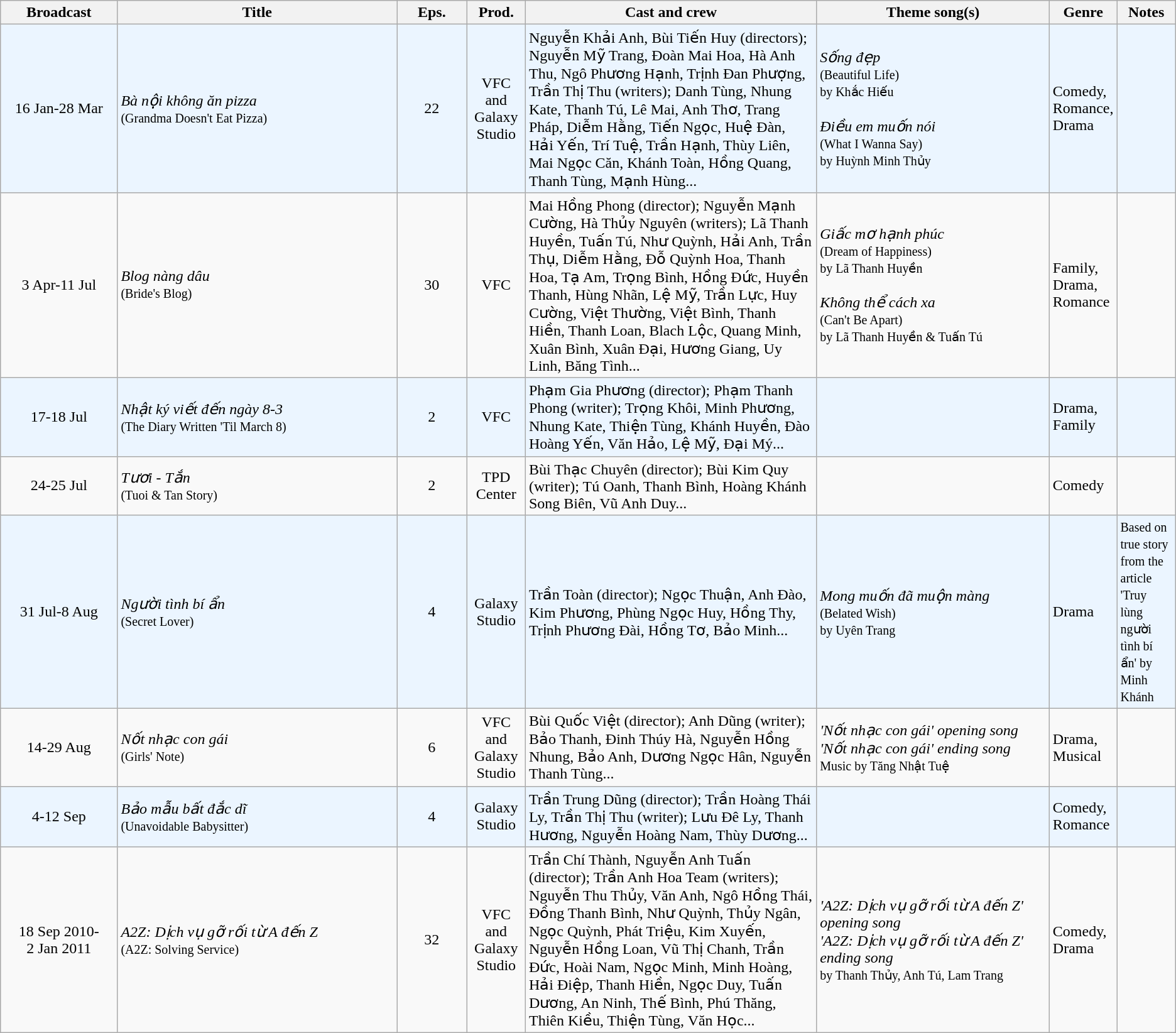<table class="wikitable sortable">
<tr>
<th style="width:10%;">Broadcast</th>
<th style="width:24%;">Title</th>
<th style="width:6%;">Eps.</th>
<th style="width:5%;">Prod.</th>
<th style="width:25%;">Cast and crew</th>
<th style="width:20%;">Theme song(s)</th>
<th style="width:5%;">Genre</th>
<th style="width:5%;">Notes</th>
</tr>
<tr ---- bgcolor="#ebf5ff">
<td style="text-align:center;">16 Jan-28 Mar<br></td>
<td><em>Bà nội không ăn pizza</em> <br><small>(Grandma Doesn't Eat Pizza)</small></td>
<td style="text-align:center;">22</td>
<td style="text-align:center;">VFC<br>and<br>Galaxy Studio</td>
<td>Nguyễn Khải Anh, Bùi Tiến Huy (directors); Nguyễn Mỹ Trang, Đoàn Mai Hoa, Hà Anh Thu, Ngô Phương Hạnh, Trịnh Đan Phượng, Trần Thị Thu (writers); Danh Tùng, Nhung Kate, Thanh Tú, Lê Mai, Anh Thơ, Trang Pháp, Diễm Hằng, Tiến Ngọc, Huệ Đàn, Hải Yến, Trí Tuệ, Trần Hạnh, Thùy Liên, Mai Ngọc Căn, Khánh Toàn, Hồng Quang, Thanh Tùng, Mạnh Hùng...</td>
<td><em>Sống đẹp</em> <br><small>(Beautiful Life)</small><br><small>by Khắc Hiếu</small><br><br><em>Điều em muốn nói</em> <br><small>(What I Wanna Say)</small><br><small>by Huỳnh Minh Thủy</small></td>
<td>Comedy, Romance, Drama</td>
<td></td>
</tr>
<tr>
<td style="text-align:center;">3 Apr-11 Jul <br></td>
<td><em>Blog nàng dâu</em> <br><small>(Bride's Blog)</small></td>
<td style="text-align:center;">30</td>
<td style="text-align:center;">VFC</td>
<td>Mai Hồng Phong (director); Nguyễn Mạnh Cường, Hà Thủy Nguyên (writers); Lã Thanh Huyền, Tuấn Tú, Như Quỳnh, Hải Anh, Trần Thụ, Diễm Hằng, Đỗ Quỳnh Hoa, Thanh Hoa, Tạ Am, Trọng Bình, Hồng Đức, Huyền Thanh, Hùng Nhãn, Lệ Mỹ, Trần Lực, Huy Cường, Việt Thường, Việt Bình, Thanh Hiền, Thanh Loan, Blach Lộc, Quang Minh, Xuân Bình, Xuân Đại, Hương Giang, Uy Linh, Băng Tình...</td>
<td><em>Giấc mơ hạnh phúc</em> <br><small>(Dream of Happiness)</small><br><small>by Lã Thanh Huyền</small><br><br><em>Không thể cách xa</em> <br><small>(Can't Be Apart)</small><br><small>by Lã Thanh Huyền & Tuấn Tú</small></td>
<td>Family, Drama, Romance</td>
<td></td>
</tr>
<tr ---- bgcolor="#ebf5ff">
<td style="text-align:center;">17-18 Jul <br></td>
<td><em>Nhật ký viết đến ngày 8-3</em> <br><small>(The Diary Written 'Til March 8)</small></td>
<td style="text-align:center;">2</td>
<td style="text-align:center;">VFC</td>
<td>Phạm Gia Phương (director); Phạm Thanh Phong (writer); Trọng Khôi, Minh Phương, Nhung Kate, Thiện Tùng, Khánh Huyền, Đào Hoàng Yến, Văn Hảo, Lệ Mỹ, Đại Mý...</td>
<td></td>
<td>Drama, Family</td>
<td></td>
</tr>
<tr>
<td style="text-align:center;">24-25 Jul <br></td>
<td><em>Tươi - Tắn</em> <br><small>(Tuoi & Tan Story)</small></td>
<td style="text-align:center;">2</td>
<td style="text-align:center;">TPD Center</td>
<td>Bùi Thạc Chuyên (director); Bùi Kim Quy (writer); Tú Oanh, Thanh Bình, Hoàng Khánh Song Biên, Vũ Anh Duy...</td>
<td></td>
<td>Comedy</td>
<td></td>
</tr>
<tr ---- bgcolor="#ebf5ff">
<td style="text-align:center;">31 Jul-8 Aug <br></td>
<td><em>Người tình bí ẩn</em> <br><small>(Secret Lover)</small></td>
<td style="text-align:center;">4</td>
<td style="text-align:center;">Galaxy Studio</td>
<td>Trần Toàn (director); Ngọc Thuận, Anh Đào, Kim Phương, Phùng Ngọc Huy, Hồng Thy, Trịnh Phương Đài, Hồng Tơ, Bảo Minh...</td>
<td><em>Mong muốn đã muộn màng</em> <br><small>(Belated Wish)</small><br><small>by Uyên Trang</small></td>
<td>Drama</td>
<td><small>Based on true story from the article 'Truy lùng người tình bí ẩn' by Minh Khánh</small></td>
</tr>
<tr>
<td style="text-align:center;">14-29 Aug <br></td>
<td><em>Nốt nhạc con gái</em> <br><small>(Girls' Note)</small></td>
<td style="text-align:center;">6</td>
<td style="text-align:center;">VFC<br>and<br>Galaxy Studio</td>
<td>Bùi Quốc Việt (director); Anh Dũng (writer); Bảo Thanh, Đinh Thúy Hà, Nguyễn Hồng Nhung, Bảo Anh, Dương Ngọc Hân, Nguyễn Thanh Tùng...</td>
<td><em> 'Nốt nhạc con gái' opening song</em> <br><em> 'Nốt nhạc con gái' ending song</em><br><small>Music by Tăng Nhật Tuệ</small></td>
<td>Drama, Musical</td>
<td></td>
</tr>
<tr ---- bgcolor="#ebf5ff">
<td style="text-align:center;">4-12 Sep <br></td>
<td><em>Bảo mẫu bất đắc dĩ</em> <br><small>(Unavoidable Babysitter)</small></td>
<td style="text-align:center;">4</td>
<td style="text-align:center;">Galaxy Studio</td>
<td>Trần Trung Dũng (director); Trần Hoàng Thái Ly, Trần Thị Thu (writer); Lưu Đê Ly, Thanh Hương, Nguyễn Hoàng Nam, Thùy Dương...</td>
<td></td>
<td>Comedy, Romance</td>
<td></td>
</tr>
<tr>
<td style="text-align:center;">18 Sep 2010-<br>2 Jan 2011 <br></td>
<td><em>A2Z: Dịch vụ gỡ rối từ A đến Z</em> <br><small>(A2Z: Solving Service)</small></td>
<td style="text-align:center;">32</td>
<td style="text-align:center;">VFC<br>and<br>Galaxy Studio</td>
<td>Trần Chí Thành, Nguyễn Anh Tuấn (director); Trần Anh Hoa Team (writers); Nguyễn Thu Thủy, Văn Anh, Ngô Hồng Thái, Đồng Thanh Bình, Như Quỳnh, Thủy Ngân, Ngọc Quỳnh, Phát Triệu, Kim Xuyến, Nguyễn Hồng Loan, Vũ Thị Chanh, Trần Đức, Hoài Nam, Ngọc Minh, Minh Hoàng, Hải Điệp, Thanh Hiền, Ngọc Duy, Tuấn Dương, An Ninh, Thế Bình, Phú Thăng, Thiên Kiều, Thiện Tùng, Văn Học...</td>
<td><em> 'A2Z: Dịch vụ gỡ rối từ A đến Z' opening song</em><br><em> 'A2Z: Dịch vụ gỡ rối từ A đến Z' ending song</em><br><small>by Thanh Thủy, Anh Tú, Lam Trang</small></td>
<td>Comedy, Drama</td>
<td></td>
</tr>
</table>
